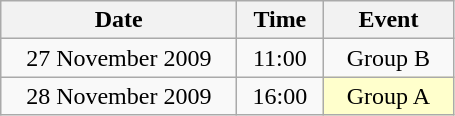<table class = "wikitable" style="text-align:center;">
<tr>
<th width=150>Date</th>
<th width=50>Time</th>
<th width=80>Event</th>
</tr>
<tr>
<td>27 November 2009</td>
<td>11:00</td>
<td>Group B</td>
</tr>
<tr>
<td>28 November 2009</td>
<td>16:00</td>
<td bgcolor=ffffcc>Group A</td>
</tr>
</table>
